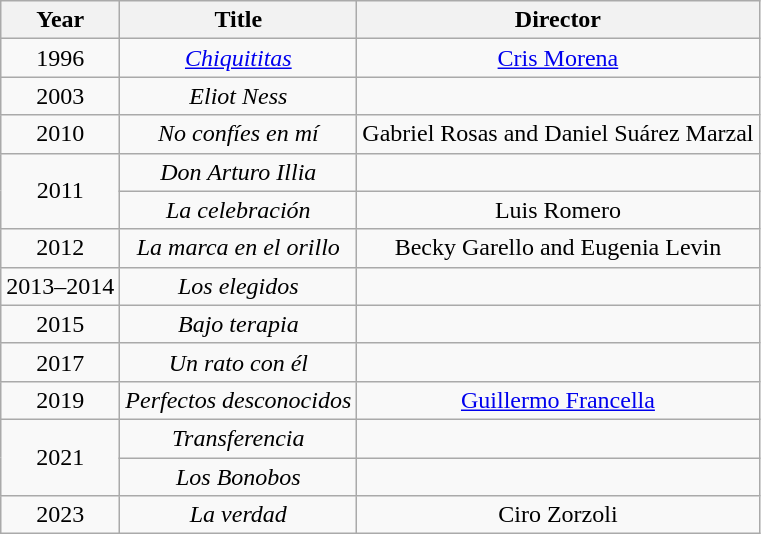<table class="wikitable plainrowheaders" style="text-align:center;" border="1">
<tr>
<th>Year</th>
<th>Title</th>
<th>Director</th>
</tr>
<tr>
<td>1996</td>
<td><em><a href='#'>Chiquititas</a></em></td>
<td><a href='#'>Cris Morena</a></td>
</tr>
<tr>
<td>2003</td>
<td><em>Eliot Ness</em></td>
<td></td>
</tr>
<tr>
<td>2010</td>
<td><em>No confíes en mí</em></td>
<td>Gabriel Rosas and Daniel Suárez Marzal</td>
</tr>
<tr>
<td rowspan=2>2011</td>
<td><em>Don Arturo Illia</em></td>
<td></td>
</tr>
<tr>
<td><em>La celebración</em></td>
<td>Luis Romero</td>
</tr>
<tr>
<td>2012</td>
<td><em>La marca en el orillo</em></td>
<td>Becky Garello and Eugenia Levin</td>
</tr>
<tr>
<td>2013–2014</td>
<td><em>Los elegidos</em></td>
<td></td>
</tr>
<tr>
<td>2015</td>
<td><em>Bajo terapia</em></td>
<td></td>
</tr>
<tr>
<td>2017</td>
<td><em>Un rato con él</em></td>
<td></td>
</tr>
<tr>
<td>2019</td>
<td><em>Perfectos desconocidos</em></td>
<td><a href='#'>Guillermo Francella</a></td>
</tr>
<tr>
<td rowspan=2>2021</td>
<td><em>Transferencia</em></td>
<td></td>
</tr>
<tr>
<td><em>Los Bonobos</em></td>
<td></td>
</tr>
<tr>
<td>2023</td>
<td><em>La verdad</em></td>
<td>Ciro Zorzoli</td>
</tr>
</table>
